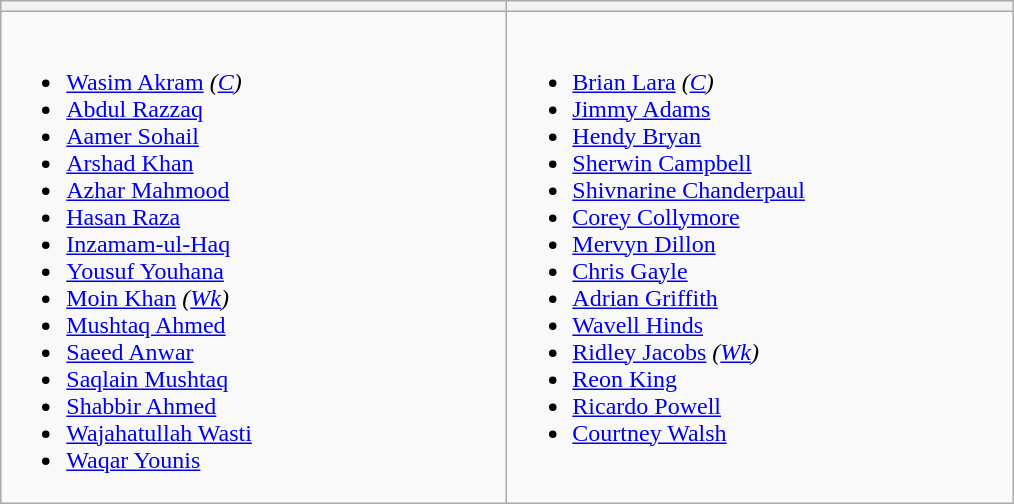<table class="wikitable">
<tr>
<th width=330></th>
<th width=330></th>
</tr>
<tr>
<td valign=top><br><ul><li><a href='#'>Wasim Akram</a> <em>(<a href='#'>C</a>)</em></li><li><a href='#'>Abdul Razzaq</a></li><li><a href='#'>Aamer Sohail</a></li><li><a href='#'>Arshad Khan</a></li><li><a href='#'>Azhar Mahmood</a></li><li><a href='#'>Hasan Raza</a></li><li><a href='#'>Inzamam-ul-Haq</a></li><li><a href='#'>Yousuf Youhana</a></li><li><a href='#'>Moin Khan</a> <em>(<a href='#'>Wk</a>)</em></li><li><a href='#'>Mushtaq Ahmed</a></li><li><a href='#'>Saeed Anwar</a></li><li><a href='#'>Saqlain Mushtaq</a></li><li><a href='#'>Shabbir Ahmed</a></li><li><a href='#'>Wajahatullah Wasti</a></li><li><a href='#'>Waqar Younis</a></li></ul></td>
<td valign=top><br><ul><li><a href='#'>Brian Lara</a> <em>(<a href='#'>C</a>)</em></li><li><a href='#'>Jimmy Adams</a></li><li><a href='#'>Hendy Bryan</a></li><li><a href='#'>Sherwin Campbell</a></li><li><a href='#'>Shivnarine Chanderpaul</a></li><li><a href='#'>Corey Collymore</a></li><li><a href='#'>Mervyn Dillon</a></li><li><a href='#'>Chris Gayle</a></li><li><a href='#'>Adrian Griffith</a></li><li><a href='#'>Wavell Hinds</a></li><li><a href='#'>Ridley Jacobs</a> <em>(<a href='#'>Wk</a>)</em></li><li><a href='#'>Reon King</a></li><li><a href='#'>Ricardo Powell</a></li><li><a href='#'>Courtney Walsh</a></li></ul></td>
</tr>
</table>
